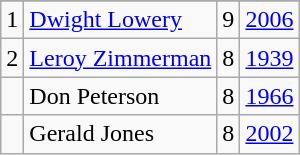<table class="wikitable">
<tr>
</tr>
<tr>
<td>1</td>
<td><a href='#'>Dwight Lowery</a></td>
<td>9</td>
<td><a href='#'>2006</a></td>
</tr>
<tr>
<td>2</td>
<td><a href='#'>Leroy Zimmerman</a></td>
<td>8</td>
<td><a href='#'>1939</a></td>
</tr>
<tr>
<td></td>
<td>Don Peterson</td>
<td>8</td>
<td><a href='#'>1966</a></td>
</tr>
<tr>
<td></td>
<td>Gerald Jones</td>
<td>8</td>
<td><a href='#'>2002</a></td>
</tr>
</table>
